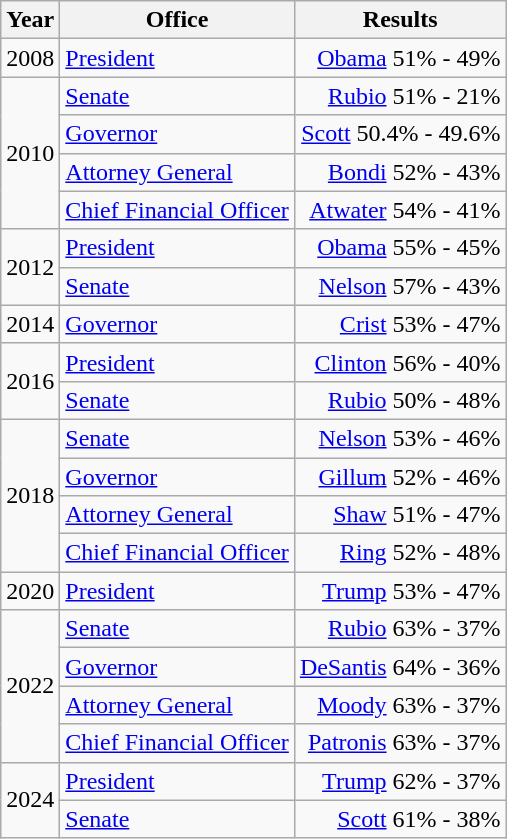<table class=wikitable>
<tr>
<th>Year</th>
<th>Office</th>
<th>Results</th>
</tr>
<tr>
<td>2008</td>
<td><a href='#'>President</a></td>
<td align="right" ><a href='#'>Obama</a> 51% - 49%</td>
</tr>
<tr>
<td rowspan=4>2010</td>
<td><a href='#'>Senate</a></td>
<td align="right" ><a href='#'>Rubio</a> 51% - 21%</td>
</tr>
<tr>
<td><a href='#'>Governor</a></td>
<td align="right" ><a href='#'>Scott</a> 50.4% - 49.6%</td>
</tr>
<tr>
<td><a href='#'>Attorney General</a></td>
<td align="right" ><a href='#'>Bondi</a> 52% - 43%</td>
</tr>
<tr>
<td><a href='#'>Chief Financial Officer</a></td>
<td align="right" ><a href='#'>Atwater</a> 54% - 41%</td>
</tr>
<tr>
<td rowspan=2>2012</td>
<td><a href='#'>President</a></td>
<td align="right" ><a href='#'>Obama</a> 55% - 45%</td>
</tr>
<tr>
<td><a href='#'>Senate</a></td>
<td align="right" ><a href='#'>Nelson</a> 57% - 43%</td>
</tr>
<tr>
<td>2014</td>
<td><a href='#'>Governor</a></td>
<td align="right" ><a href='#'>Crist</a> 53% - 47%</td>
</tr>
<tr>
<td rowspan=2>2016</td>
<td><a href='#'>President</a></td>
<td align="right" ><a href='#'>Clinton</a> 56% - 40%</td>
</tr>
<tr>
<td><a href='#'>Senate</a></td>
<td align="right" ><a href='#'>Rubio</a> 50% - 48%</td>
</tr>
<tr>
<td rowspan=4>2018</td>
<td><a href='#'>Senate</a></td>
<td align="right" ><a href='#'>Nelson</a> 53% - 46%</td>
</tr>
<tr>
<td><a href='#'>Governor</a></td>
<td align="right" ><a href='#'>Gillum</a> 52% - 46%</td>
</tr>
<tr>
<td><a href='#'>Attorney General</a></td>
<td align="right" ><a href='#'>Shaw</a> 51% - 47%</td>
</tr>
<tr>
<td><a href='#'>Chief Financial Officer</a></td>
<td align="right" ><a href='#'>Ring</a> 52% - 48%</td>
</tr>
<tr>
<td>2020</td>
<td><a href='#'>President</a></td>
<td align="right" ><a href='#'>Trump</a> 53% - 47%</td>
</tr>
<tr>
<td rowspan=4>2022</td>
<td><a href='#'>Senate</a></td>
<td align="right" ><a href='#'>Rubio</a> 63% - 37%</td>
</tr>
<tr>
<td><a href='#'>Governor</a></td>
<td align="right" ><a href='#'>DeSantis</a> 64% - 36%</td>
</tr>
<tr>
<td><a href='#'>Attorney General</a></td>
<td align="right" ><a href='#'>Moody</a> 63% - 37%</td>
</tr>
<tr>
<td><a href='#'>Chief Financial Officer</a></td>
<td align="right" ><a href='#'>Patronis</a> 63% - 37%</td>
</tr>
<tr>
<td rowspan=2>2024</td>
<td><a href='#'>President</a></td>
<td align="right" ><a href='#'>Trump</a> 62% - 37%</td>
</tr>
<tr>
<td><a href='#'>Senate</a></td>
<td align="right" ><a href='#'>Scott</a> 61% - 38%</td>
</tr>
</table>
